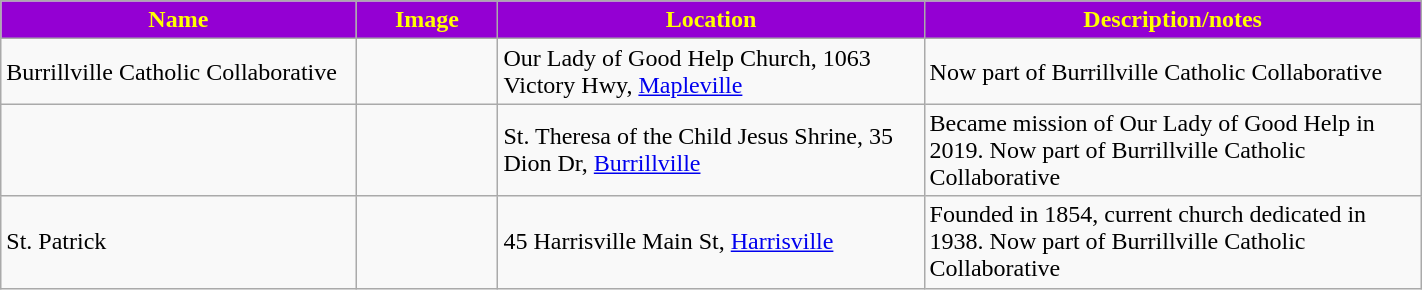<table class="wikitable sortable" style="width:75%">
<tr>
<th style="background:darkviolet; color:yellow;" width="25%"><strong>Name</strong></th>
<th style="background:darkviolet; color:yellow;" width="10%"><strong>Image</strong></th>
<th style="background:darkviolet; color:yellow;" width="30%"><strong>Location</strong></th>
<th style="background:darkviolet; color:yellow;" width="35%"><strong>Description/notes</strong></th>
</tr>
<tr>
<td>Burrillville Catholic Collaborative</td>
<td></td>
<td>Our Lady of Good Help  Church, 1063 Victory Hwy, <a href='#'>Mapleville</a></td>
<td>Now part of Burrillville Catholic Collaborative</td>
</tr>
<tr>
<td></td>
<td></td>
<td>St. Theresa of the Child Jesus Shrine, 35 Dion Dr, <a href='#'>Burrillville</a></td>
<td>Became mission of Our Lady of Good Help in 2019.  Now part of Burrillville Catholic Collaborative</td>
</tr>
<tr>
<td>St. Patrick</td>
<td></td>
<td>45 Harrisville Main St, <a href='#'>Harrisville</a></td>
<td>Founded in 1854, current church dedicated in 1938. Now part of Burrillville Catholic Collaborative</td>
</tr>
</table>
